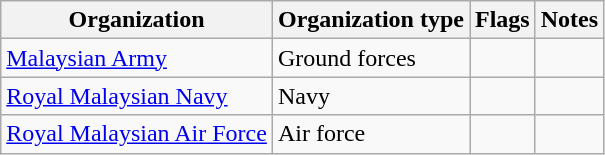<table class="wikitable">
<tr>
<th>Organization</th>
<th>Organization type</th>
<th>Flags</th>
<th>Notes</th>
</tr>
<tr>
<td><a href='#'>Malaysian Army</a></td>
<td>Ground forces</td>
<td></td>
<td></td>
</tr>
<tr>
<td><a href='#'>Royal Malaysian Navy</a></td>
<td>Navy</td>
<td></td>
<td></td>
</tr>
<tr>
<td><a href='#'>Royal Malaysian Air Force</a></td>
<td>Air force</td>
<td></td>
<td></td>
</tr>
</table>
